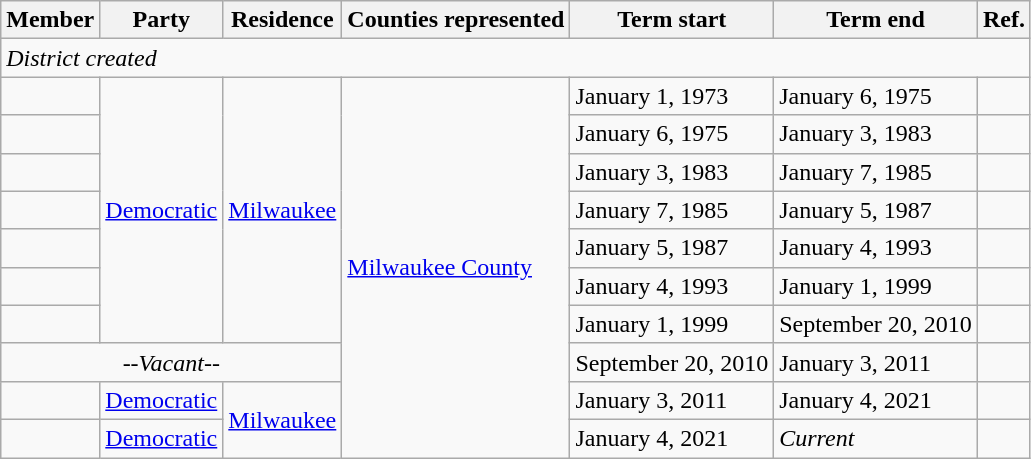<table class="wikitable">
<tr>
<th>Member</th>
<th>Party</th>
<th>Residence</th>
<th>Counties represented</th>
<th>Term start</th>
<th>Term end</th>
<th>Ref.</th>
</tr>
<tr>
<td colspan="7"><em>District created</em></td>
</tr>
<tr>
<td></td>
<td rowspan="7" ><a href='#'>Democratic</a></td>
<td rowspan="7"><a href='#'>Milwaukee</a></td>
<td rowspan="10"><a href='#'>Milwaukee County</a></td>
<td>January 1, 1973</td>
<td>January 6, 1975</td>
<td></td>
</tr>
<tr>
<td></td>
<td>January 6, 1975</td>
<td>January 3, 1983</td>
<td></td>
</tr>
<tr>
<td></td>
<td>January 3, 1983</td>
<td>January 7, 1985</td>
<td></td>
</tr>
<tr>
<td></td>
<td>January 7, 1985</td>
<td>January 5, 1987</td>
<td></td>
</tr>
<tr>
<td></td>
<td>January 5, 1987</td>
<td>January 4, 1993</td>
<td></td>
</tr>
<tr>
<td></td>
<td>January 4, 1993</td>
<td>January 1, 1999</td>
<td></td>
</tr>
<tr>
<td></td>
<td>January 1, 1999</td>
<td>September 20, 2010</td>
<td></td>
</tr>
<tr>
<td colspan="3" style="text-align:center"><em>--Vacant--</em></td>
<td>September 20, 2010</td>
<td>January 3, 2011</td>
<td></td>
</tr>
<tr>
<td></td>
<td><a href='#'>Democratic</a></td>
<td rowspan="2"><a href='#'>Milwaukee</a></td>
<td>January 3, 2011</td>
<td>January 4, 2021</td>
<td></td>
</tr>
<tr>
<td></td>
<td><a href='#'>Democratic</a></td>
<td>January 4, 2021</td>
<td><em>Current</em></td>
<td></td>
</tr>
</table>
